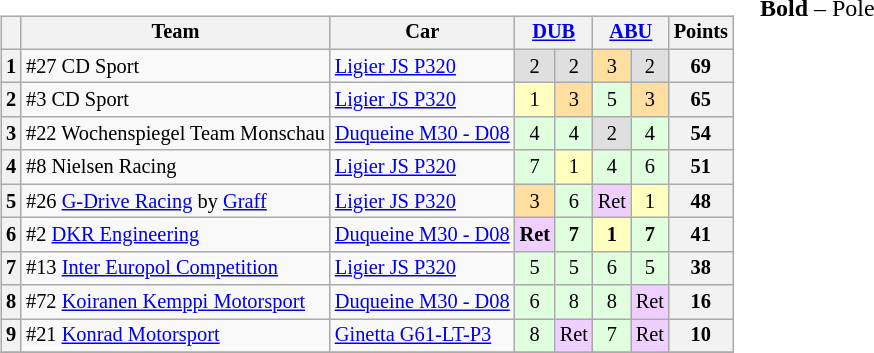<table>
<tr>
<td></td>
<td valign="top"><br><table class="wikitable" style="font-size:85%; text-align:center;">
<tr>
<th></th>
<th>Team</th>
<th>Car</th>
<th colspan=2><a href='#'>DUB</a><br></th>
<th colspan=2><a href='#'>ABU</a><br></th>
<th>Points</th>
</tr>
<tr>
<th>1</th>
<td align=left> #27 CD Sport</td>
<td align=left><a href='#'>Ligier JS P320</a></td>
<td style="background:#DFDFDF;">2</td>
<td style="background:#DFDFDF;">2</td>
<td style="background:#FFDF9F;">3</td>
<td style="background:#DFDFDF;">2</td>
<th>69</th>
</tr>
<tr>
<th>2</th>
<td align=left> #3 CD Sport</td>
<td align=left><a href='#'>Ligier JS P320</a></td>
<td style="background:#FFFFBF;">1</td>
<td style="background:#FFDF9F;">3</td>
<td style="background:#DFFFDF;">5</td>
<td style="background:#FFDF9F;">3</td>
<th>65</th>
</tr>
<tr>
<th>3</th>
<td align=left> #22 Wochenspiegel Team Monschau</td>
<td align=left><a href='#'>Duqueine M30 - D08</a></td>
<td style="background:#DFFFDF;">4</td>
<td style="background:#DFFFDF;">4</td>
<td style="background:#DFDFDF;">2</td>
<td style="background:#DFFFDF;">4</td>
<th>54</th>
</tr>
<tr>
<th>4</th>
<td align=left> #8 Nielsen Racing</td>
<td align=left><a href='#'>Ligier JS P320</a></td>
<td style="background:#DFFFDF;">7</td>
<td style="background:#FFFFBF;">1</td>
<td style="background:#DFFFDF;">4</td>
<td style="background:#DFFFDF;">6</td>
<th>51</th>
</tr>
<tr>
<th>5</th>
<td align=left> #26 <a href='#'>G-Drive Racing</a> by <a href='#'>Graff</a></td>
<td align=left><a href='#'>Ligier JS P320</a></td>
<td style="background:#FFDF9F;">3</td>
<td style="background:#DFFFDF;">6</td>
<td style="background:#EFCFFF;">Ret</td>
<td style="background:#FFFFBF;">1</td>
<th>48</th>
</tr>
<tr>
<th>6</th>
<td align=left> #2 <a href='#'>DKR Engineering</a></td>
<td align=left><a href='#'>Duqueine M30 - D08</a></td>
<td style="background:#EFCFFF;"><strong>Ret</strong></td>
<td style="background:#DFFFDF;"><strong>7</strong></td>
<td style="background:#FFFFBF;"><strong>1</strong></td>
<td style="background:#DFFFDF;"><strong>7</strong></td>
<th>41</th>
</tr>
<tr>
<th>7</th>
<td align=left> #13 <a href='#'>Inter Europol Competition</a></td>
<td align=left><a href='#'>Ligier JS P320</a></td>
<td style="background:#DFFFDF;">5</td>
<td style="background:#DFFFDF;">5</td>
<td style="background:#DFFFDF;">6</td>
<td style="background:#DFFFDF;">5</td>
<th>38</th>
</tr>
<tr>
<th>8</th>
<td align=left> #72 <a href='#'>Koiranen Kemppi Motorsport</a></td>
<td align=left><a href='#'>Duqueine M30 - D08</a></td>
<td style="background:#DFFFDF;">6</td>
<td style="background:#DFFFDF;">8</td>
<td style="background:#DFFFDF;">8</td>
<td style="background:#EFCFFF;">Ret</td>
<th>16</th>
</tr>
<tr>
<th>9</th>
<td align=left> #21 <a href='#'>Konrad Motorsport</a></td>
<td align=left><a href='#'>Ginetta G61-LT-P3</a></td>
<td style="background:#DFFFDF;">8</td>
<td style="background:#EFCFFF;">Ret</td>
<td style="background:#DFFFDF;">7</td>
<td style="background:#EFCFFF;">Ret</td>
<th>10</th>
</tr>
<tr>
</tr>
</table>
</td>
<td valign="top"><br>
<span><strong>Bold</strong> – Pole<br></span></td>
</tr>
</table>
